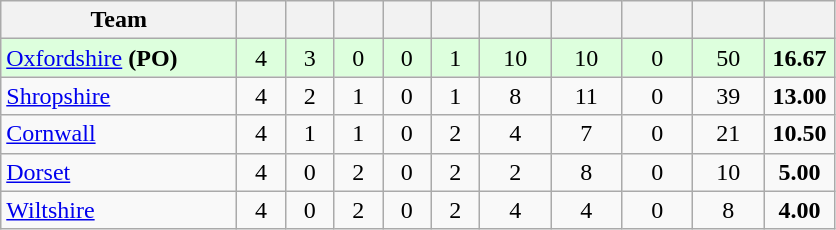<table class="wikitable" style="text-align:center">
<tr>
<th width="150">Team</th>
<th width="25"></th>
<th width="25"></th>
<th width="25"></th>
<th width="25"></th>
<th width="25"></th>
<th width="40"></th>
<th width="40"></th>
<th width="40"></th>
<th width="40"></th>
<th width="40"></th>
</tr>
<tr style="background:#dfd;">
<td style="text-align:left"><a href='#'>Oxfordshire</a> <strong>(PO)</strong></td>
<td>4</td>
<td>3</td>
<td>0</td>
<td>0</td>
<td>1</td>
<td>10</td>
<td>10</td>
<td>0</td>
<td>50</td>
<td><strong>16.67</strong></td>
</tr>
<tr>
<td style="text-align:left"><a href='#'>Shropshire</a></td>
<td>4</td>
<td>2</td>
<td>1</td>
<td>0</td>
<td>1</td>
<td>8</td>
<td>11</td>
<td>0</td>
<td>39</td>
<td><strong>13.00</strong></td>
</tr>
<tr>
<td style="text-align:left"><a href='#'>Cornwall</a></td>
<td>4</td>
<td>1</td>
<td>1</td>
<td>0</td>
<td>2</td>
<td>4</td>
<td>7</td>
<td>0</td>
<td>21</td>
<td><strong>10.50</strong></td>
</tr>
<tr>
<td style="text-align:left"><a href='#'>Dorset</a></td>
<td>4</td>
<td>0</td>
<td>2</td>
<td>0</td>
<td>2</td>
<td>2</td>
<td>8</td>
<td>0</td>
<td>10</td>
<td><strong>5.00</strong></td>
</tr>
<tr>
<td style="text-align:left"><a href='#'>Wiltshire</a></td>
<td>4</td>
<td>0</td>
<td>2</td>
<td>0</td>
<td>2</td>
<td>4</td>
<td>4</td>
<td>0</td>
<td>8</td>
<td><strong>4.00</strong></td>
</tr>
</table>
